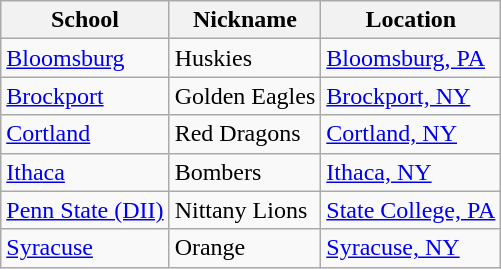<table class="wikitable sortable">
<tr>
<th>School</th>
<th>Nickname</th>
<th>Location</th>
</tr>
<tr>
<td><a href='#'>Bloomsburg</a></td>
<td>Huskies</td>
<td><a href='#'>Bloomsburg, PA</a></td>
</tr>
<tr>
<td><a href='#'>Brockport</a></td>
<td>Golden Eagles</td>
<td><a href='#'>Brockport, NY</a></td>
</tr>
<tr>
<td><a href='#'>Cortland</a></td>
<td>Red Dragons</td>
<td><a href='#'>Cortland, NY</a></td>
</tr>
<tr>
<td><a href='#'>Ithaca</a></td>
<td>Bombers</td>
<td><a href='#'>Ithaca, NY</a></td>
</tr>
<tr>
<td><a href='#'>Penn State (DII)</a></td>
<td>Nittany Lions</td>
<td><a href='#'>State College, PA</a></td>
</tr>
<tr>
<td><a href='#'>Syracuse</a></td>
<td>Orange</td>
<td><a href='#'>Syracuse, NY</a></td>
</tr>
</table>
